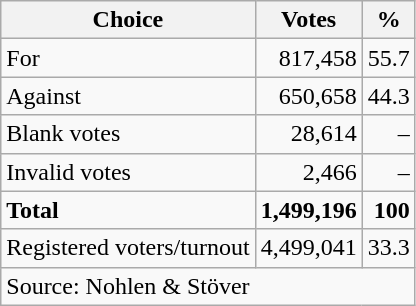<table class=wikitable style=text-align:right>
<tr>
<th>Choice</th>
<th>Votes</th>
<th>%</th>
</tr>
<tr>
<td align=left>For</td>
<td>817,458</td>
<td>55.7</td>
</tr>
<tr>
<td align=left>Against</td>
<td>650,658</td>
<td>44.3</td>
</tr>
<tr>
<td align=left>Blank votes</td>
<td>28,614</td>
<td>–</td>
</tr>
<tr>
<td align=left>Invalid votes</td>
<td>2,466</td>
<td>–</td>
</tr>
<tr>
<td align=left><strong>Total</strong></td>
<td><strong>1,499,196</strong></td>
<td><strong>100</strong></td>
</tr>
<tr>
<td align=left>Registered voters/turnout</td>
<td>4,499,041</td>
<td>33.3</td>
</tr>
<tr>
<td align=left colspan=11>Source: Nohlen & Stöver</td>
</tr>
</table>
